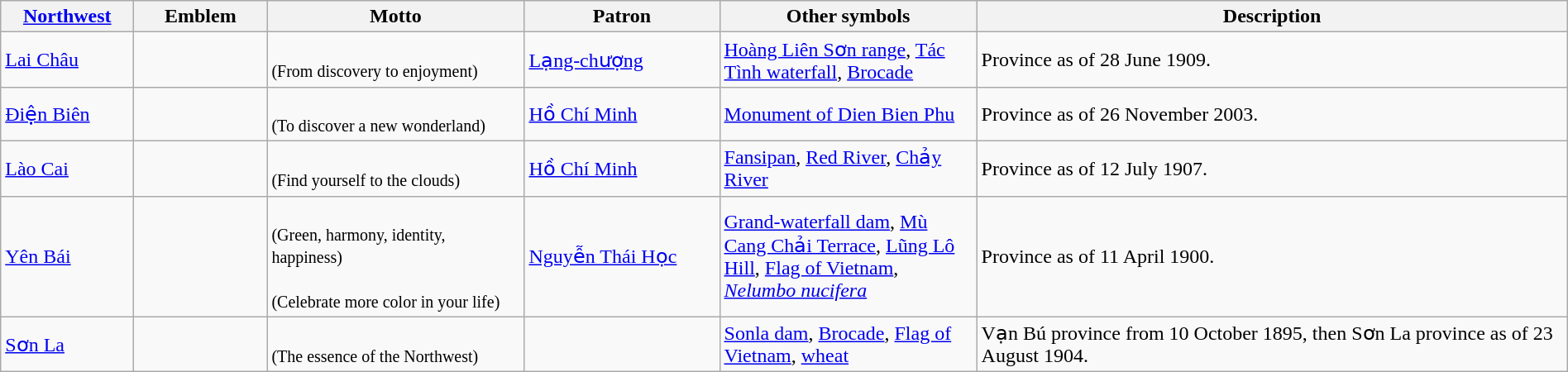<table class="wikitable" style="width:100%">
<tr>
<th width="100px"><a href='#'>Northwest</a></th>
<th width="100px">Emblem</th>
<th width="200px">Motto</th>
<th width="150px">Patron</th>
<th width="200px">Other symbols</th>
<th style="min-width:100px">Description</th>
</tr>
<tr>
<td><a href='#'>Lai Châu</a></td>
<td></td>
<td><br><small>(From discovery to enjoyment)</small></td>
<td><a href='#'>Lạng-chượng</a></td>
<td><a href='#'>Hoàng Liên Sơn range</a>, <a href='#'>Tác Tình waterfall</a>, <a href='#'>Brocade</a></td>
<td>Province as of 28 June 1909.</td>
</tr>
<tr>
<td><a href='#'>Điện Biên</a></td>
<td></td>
<td><br><small>(To discover a new wonderland)</small></td>
<td><a href='#'>Hồ Chí Minh</a></td>
<td><a href='#'>Monument of Dien Bien Phu</a></td>
<td>Province as of 26 November 2003.</td>
</tr>
<tr>
<td><a href='#'>Lào Cai</a></td>
<td></td>
<td><br><small>(Find yourself to the clouds)</small></td>
<td><a href='#'>Hồ Chí Minh</a></td>
<td><a href='#'>Fansipan</a>, <a href='#'>Red River</a>, <a href='#'>Chảy River</a></td>
<td>Province as of 12 July 1907.</td>
</tr>
<tr>
<td><a href='#'>Yên Bái</a></td>
<td></td>
<td><br><small>(Green, harmony, identity, happiness)</small><br><br><small>(Celebrate more color in your life)</small></td>
<td><a href='#'>Nguyễn Thái Học</a></td>
<td><a href='#'>Grand-waterfall dam</a>, <a href='#'>Mù Cang Chải Terrace</a>, <a href='#'>Lũng Lô Hill</a>, <a href='#'>Flag of Vietnam</a>, <em><a href='#'>Nelumbo nucifera</a></em></td>
<td>Province as of 11 April 1900.</td>
</tr>
<tr>
<td><a href='#'>Sơn La</a></td>
<td></td>
<td><br><small>(The essence of the Northwest)</small></td>
<td></td>
<td><a href='#'>Sonla dam</a>, <a href='#'>Brocade</a>, <a href='#'>Flag of Vietnam</a>, <a href='#'>wheat</a></td>
<td>Vạn Bú province from 10 October 1895, then Sơn La province as of 23 August 1904.</td>
</tr>
</table>
